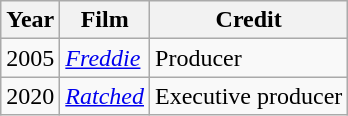<table class="wikitable">
<tr>
<th>Year</th>
<th>Film</th>
<th>Credit</th>
</tr>
<tr>
<td>2005</td>
<td><em><a href='#'>Freddie</a></em></td>
<td>Producer</td>
</tr>
<tr>
<td>2020</td>
<td><em><a href='#'>Ratched</a></em></td>
<td>Executive producer</td>
</tr>
</table>
